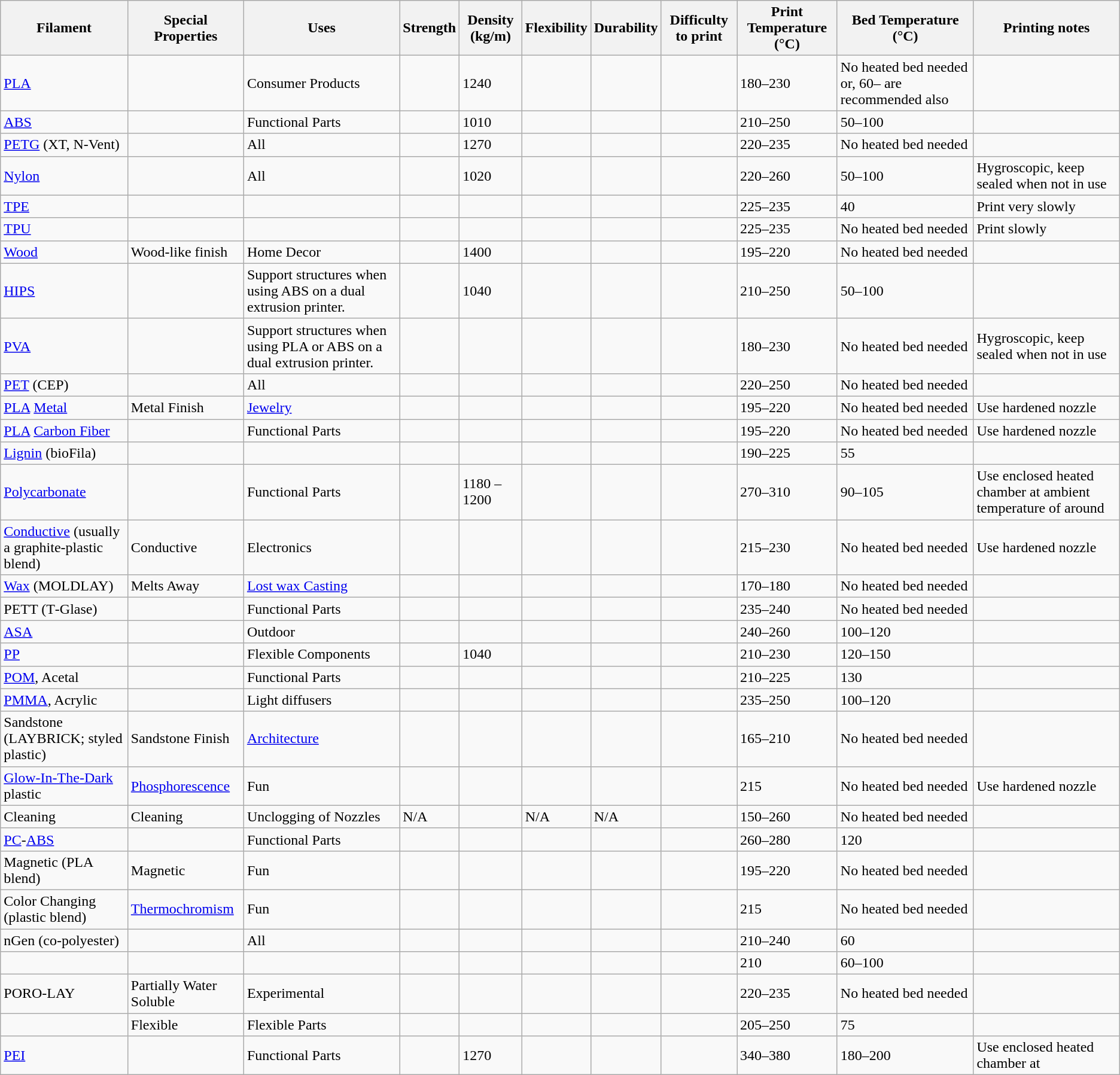<table class="wikitable sortable">
<tr>
<th>Filament</th>
<th>Special Properties</th>
<th>Uses</th>
<th>Strength</th>
<th>Density (kg/m)</th>
<th>Flexibility</th>
<th>Durability</th>
<th>Difficulty to print</th>
<th>Print Temperature (°C)</th>
<th>Bed Temperature (°C)</th>
<th>Printing notes</th>
</tr>
<tr>
<td><a href='#'>PLA</a></td>
<td></td>
<td>Consumer Products</td>
<td></td>
<td>1240</td>
<td></td>
<td></td>
<td></td>
<td>180–230</td>
<td data-sort-value="0">No heated bed needed or, 60– are recommended also</td>
<td></td>
</tr>
<tr>
<td><a href='#'>ABS</a></td>
<td></td>
<td>Functional Parts</td>
<td></td>
<td>1010</td>
<td></td>
<td></td>
<td></td>
<td>210–250</td>
<td>50–100</td>
<td></td>
</tr>
<tr>
<td><a href='#'>PETG</a> (XT, N‑Vent)</td>
<td></td>
<td>All</td>
<td></td>
<td>1270</td>
<td></td>
<td></td>
<td></td>
<td>220–235</td>
<td data-sort-value="0">No heated bed needed</td>
<td></td>
</tr>
<tr>
<td><a href='#'>Nylon</a></td>
<td></td>
<td>All</td>
<td></td>
<td>1020</td>
<td></td>
<td></td>
<td></td>
<td>220–260</td>
<td>50–100</td>
<td>Hygroscopic, keep sealed when not in use</td>
</tr>
<tr>
<td><a href='#'>TPE</a></td>
<td></td>
<td></td>
<td></td>
<td></td>
<td></td>
<td></td>
<td></td>
<td>225–235</td>
<td>40</td>
<td>Print very slowly</td>
</tr>
<tr>
<td><a href='#'>TPU</a></td>
<td></td>
<td></td>
<td></td>
<td></td>
<td></td>
<td></td>
<td></td>
<td>225–235</td>
<td data-sort-value="0">No heated bed needed</td>
<td>Print slowly</td>
</tr>
<tr>
<td><a href='#'>Wood</a></td>
<td>Wood-like finish</td>
<td>Home Decor</td>
<td></td>
<td>1400</td>
<td></td>
<td></td>
<td></td>
<td>195–220</td>
<td data-sort-value="0">No heated bed needed</td>
<td></td>
</tr>
<tr>
<td><a href='#'>HIPS</a></td>
<td></td>
<td>Support structures when using ABS on a dual extrusion printer.</td>
<td></td>
<td>1040</td>
<td></td>
<td></td>
<td></td>
<td>210–250</td>
<td>50–100</td>
<td></td>
</tr>
<tr>
<td><a href='#'>PVA</a></td>
<td></td>
<td>Support structures when using PLA or ABS on a dual extrusion printer.</td>
<td></td>
<td></td>
<td></td>
<td></td>
<td></td>
<td>180–230</td>
<td data-sort-value="0">No heated bed needed</td>
<td>Hygroscopic, keep sealed when not in use</td>
</tr>
<tr>
<td><a href='#'>PET</a> (CEP)</td>
<td></td>
<td>All</td>
<td></td>
<td></td>
<td></td>
<td></td>
<td></td>
<td>220–250</td>
<td data-sort-value="0">No heated bed needed</td>
<td></td>
</tr>
<tr>
<td><a href='#'>PLA</a> <a href='#'>Metal</a></td>
<td>Metal Finish</td>
<td><a href='#'>Jewelry</a></td>
<td></td>
<td></td>
<td></td>
<td></td>
<td></td>
<td>195–220</td>
<td data-sort-value="0">No heated bed needed</td>
<td>Use hardened nozzle</td>
</tr>
<tr>
<td><a href='#'>PLA</a> <a href='#'>Carbon Fiber</a></td>
<td></td>
<td>Functional Parts</td>
<td></td>
<td></td>
<td></td>
<td></td>
<td></td>
<td>195–220</td>
<td data-sort-value="0">No heated bed needed</td>
<td>Use hardened nozzle</td>
</tr>
<tr>
<td><a href='#'>Lignin</a> (bioFila)</td>
<td></td>
<td></td>
<td></td>
<td></td>
<td></td>
<td></td>
<td></td>
<td>190–225</td>
<td>55</td>
<td></td>
</tr>
<tr>
<td><a href='#'>Polycarbonate</a></td>
<td></td>
<td>Functional Parts</td>
<td></td>
<td>1180 – 1200</td>
<td></td>
<td></td>
<td></td>
<td>270–310</td>
<td>90–105</td>
<td>Use enclosed heated chamber at ambient temperature of around </td>
</tr>
<tr>
<td><a href='#'>Conductive</a> (usually a graphite-plastic blend)</td>
<td>Conductive</td>
<td>Electronics</td>
<td></td>
<td></td>
<td></td>
<td></td>
<td></td>
<td>215–230</td>
<td data-sort-value="0">No heated bed needed</td>
<td>Use hardened nozzle</td>
</tr>
<tr>
<td><a href='#'>Wax</a> (MOLDLAY)</td>
<td>Melts Away</td>
<td><a href='#'>Lost wax Casting</a></td>
<td></td>
<td></td>
<td></td>
<td></td>
<td></td>
<td>170–180</td>
<td data-sort-value="0">No heated bed needed</td>
<td></td>
</tr>
<tr>
<td>PETT (T‑Glase)</td>
<td></td>
<td>Functional Parts</td>
<td></td>
<td></td>
<td></td>
<td></td>
<td></td>
<td>235–240</td>
<td data-sort-value="0">No heated bed needed</td>
<td></td>
</tr>
<tr>
<td><a href='#'>ASA</a></td>
<td></td>
<td>Outdoor</td>
<td></td>
<td></td>
<td></td>
<td></td>
<td></td>
<td>240–260</td>
<td>100–120</td>
<td></td>
</tr>
<tr>
<td><a href='#'>PP</a></td>
<td></td>
<td>Flexible Components</td>
<td></td>
<td>1040</td>
<td></td>
<td></td>
<td></td>
<td>210–230</td>
<td>120–150</td>
<td></td>
</tr>
<tr>
<td><a href='#'>POM</a>, Acetal</td>
<td></td>
<td>Functional Parts</td>
<td></td>
<td></td>
<td></td>
<td></td>
<td></td>
<td>210–225</td>
<td>130</td>
<td></td>
</tr>
<tr>
<td><a href='#'>PMMA</a>, Acrylic</td>
<td></td>
<td>Light diffusers</td>
<td></td>
<td></td>
<td></td>
<td></td>
<td></td>
<td>235–250</td>
<td>100–120</td>
<td></td>
</tr>
<tr>
<td>Sandstone (LAYBRICK; styled plastic)</td>
<td>Sandstone Finish</td>
<td><a href='#'>Architecture</a></td>
<td></td>
<td></td>
<td></td>
<td></td>
<td></td>
<td>165–210</td>
<td data-sort-value="0">No heated bed needed</td>
<td></td>
</tr>
<tr>
<td><a href='#'>Glow-In-The-Dark</a> plastic</td>
<td><a href='#'>Phosphorescence</a></td>
<td>Fun</td>
<td></td>
<td></td>
<td></td>
<td></td>
<td></td>
<td>215</td>
<td data-sort-value="0">No heated bed needed</td>
<td>Use hardened nozzle</td>
</tr>
<tr>
<td>Cleaning</td>
<td>Cleaning</td>
<td>Unclogging of Nozzles</td>
<td>N/A</td>
<td></td>
<td>N/A</td>
<td>N/A</td>
<td></td>
<td>150–260</td>
<td data-sort-value="0">No heated bed needed</td>
<td></td>
</tr>
<tr>
<td><a href='#'>PC</a>-<a href='#'>ABS</a></td>
<td></td>
<td>Functional Parts</td>
<td></td>
<td></td>
<td></td>
<td></td>
<td></td>
<td>260–280</td>
<td>120</td>
<td></td>
</tr>
<tr>
<td>Magnetic (PLA blend)</td>
<td>Magnetic</td>
<td>Fun</td>
<td></td>
<td></td>
<td></td>
<td></td>
<td></td>
<td>195–220</td>
<td data-sort-value="0">No heated bed needed</td>
<td></td>
</tr>
<tr>
<td>Color Changing (plastic blend)</td>
<td><a href='#'>Thermochromism</a></td>
<td>Fun</td>
<td></td>
<td></td>
<td></td>
<td></td>
<td></td>
<td>215</td>
<td data-sort-value="0">No heated bed needed</td>
<td></td>
</tr>
<tr>
<td>nGen (co-polyester)</td>
<td></td>
<td>All</td>
<td></td>
<td></td>
<td></td>
<td></td>
<td></td>
<td>210–240</td>
<td>60</td>
<td></td>
</tr>
<tr>
<td></td>
<td></td>
<td></td>
<td></td>
<td></td>
<td></td>
<td></td>
<td></td>
<td>210</td>
<td>60–100</td>
<td></td>
</tr>
<tr>
<td>PORO-LAY</td>
<td>Partially Water Soluble</td>
<td>Experimental</td>
<td></td>
<td></td>
<td></td>
<td></td>
<td></td>
<td>220–235</td>
<td data-sort-value="0">No heated bed needed</td>
<td></td>
</tr>
<tr>
<td></td>
<td>Flexible</td>
<td>Flexible Parts</td>
<td></td>
<td></td>
<td></td>
<td></td>
<td></td>
<td>205–250</td>
<td>75</td>
<td></td>
</tr>
<tr>
<td><a href='#'>PEI</a></td>
<td></td>
<td>Functional Parts</td>
<td></td>
<td>1270</td>
<td></td>
<td></td>
<td></td>
<td>340–380</td>
<td>180–200</td>
<td>Use enclosed heated chamber at </td>
</tr>
</table>
